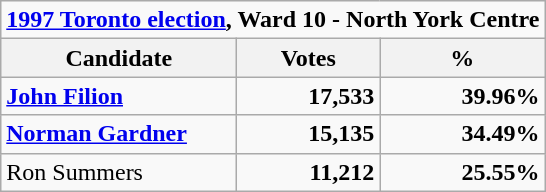<table class="wikitable">
<tr>
<td Colspan="3" align="center"><strong><a href='#'>1997 Toronto election</a>, Ward 10 - North York Centre</strong> </td>
</tr>
<tr>
<th bgcolor="#DDDDFF" width="150px">Candidate</th>
<th bgcolor="#DDDDFF">Votes</th>
<th bgcolor="#DDDDFF">%</th>
</tr>
<tr>
<td valign="top"><strong><a href='#'>John Filion</a></strong></td>
<td valign="top" align="right"><strong>17,533</strong></td>
<td valign="top" align="right"><strong>39.96%</strong></td>
</tr>
<tr>
<td valign="top"><strong><a href='#'>Norman Gardner</a></strong></td>
<td valign="top" align="right"><strong>15,135</strong></td>
<td valign="top" align="right"><strong>34.49%</strong></td>
</tr>
<tr>
<td valign="top">Ron Summers</td>
<td valign="top" align="right"><strong>11,212</strong></td>
<td valign="top" align="right"><strong>25.55%</strong></td>
</tr>
</table>
